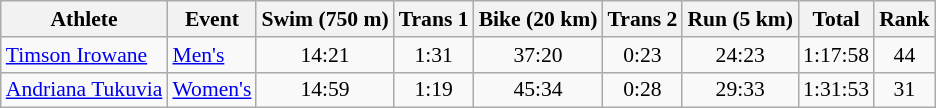<table class="wikitable" border="1" style="font-size:90%">
<tr>
<th>Athlete</th>
<th>Event</th>
<th>Swim (750 m)</th>
<th>Trans 1</th>
<th>Bike (20 km)</th>
<th>Trans 2</th>
<th>Run (5 km)</th>
<th>Total</th>
<th>Rank</th>
</tr>
<tr align=center>
<td align=left><a href='#'>Timson Irowane</a></td>
<td align=left rowspan=1><a href='#'>Men's</a></td>
<td>14:21</td>
<td>1:31</td>
<td>37:20</td>
<td>0:23</td>
<td>24:23</td>
<td>1:17:58</td>
<td>44</td>
</tr>
<tr align=center>
<td align=left><a href='#'>Andriana Tukuvia</a></td>
<td align=left rowspan=1><a href='#'>Women's</a></td>
<td>14:59</td>
<td>1:19</td>
<td>45:34</td>
<td>0:28</td>
<td>29:33</td>
<td>1:31:53</td>
<td>31</td>
</tr>
</table>
